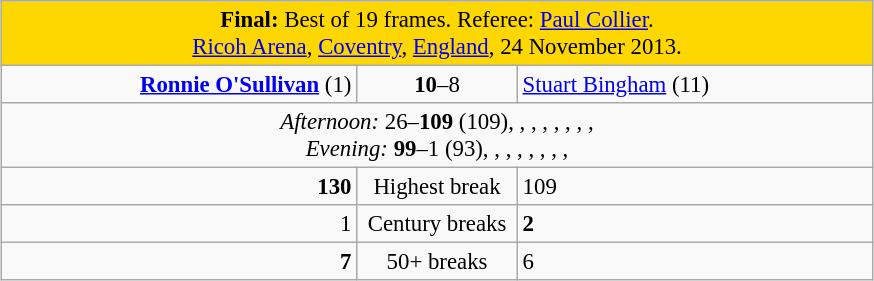<table class="wikitable" style="font-size: 95%; margin: 1em auto 1em auto;">
<tr>
<td colspan="3" align="center" bgcolor="#ffd700"><strong>Final:</strong> Best of 19 frames. Referee: <a href='#'>Paul Collier</a>.<br><a href='#'>Ricoh Arena</a>, <a href='#'>Coventry</a>, <a href='#'>England</a>, 24 November 2013.</td>
</tr>
<tr>
<td width="230" align="right"><strong><a href='#'>Ronnie O'Sullivan</a></strong> (1)<br></td>
<td width="100" align="center"><strong>10</strong>–8</td>
<td width="230"><a href='#'>Stuart Bingham</a> (11)<br></td>
</tr>
<tr>
<td colspan="3" align="center" style="font-size: 100%"><em>Afternoon:</em> 26–<strong>109</strong> (109), , , , , , , , <br><em>Evening:</em> <strong>99</strong>–1 (93), , , , , , , , </td>
</tr>
<tr>
<td align="right"><strong>130</strong></td>
<td align="center">Highest break</td>
<td>109</td>
</tr>
<tr>
<td align="right">1</td>
<td align="center">Century breaks</td>
<td><strong>2</strong></td>
</tr>
<tr>
<td align="right"><strong>7</strong></td>
<td align="center">50+ breaks</td>
<td>6</td>
</tr>
</table>
